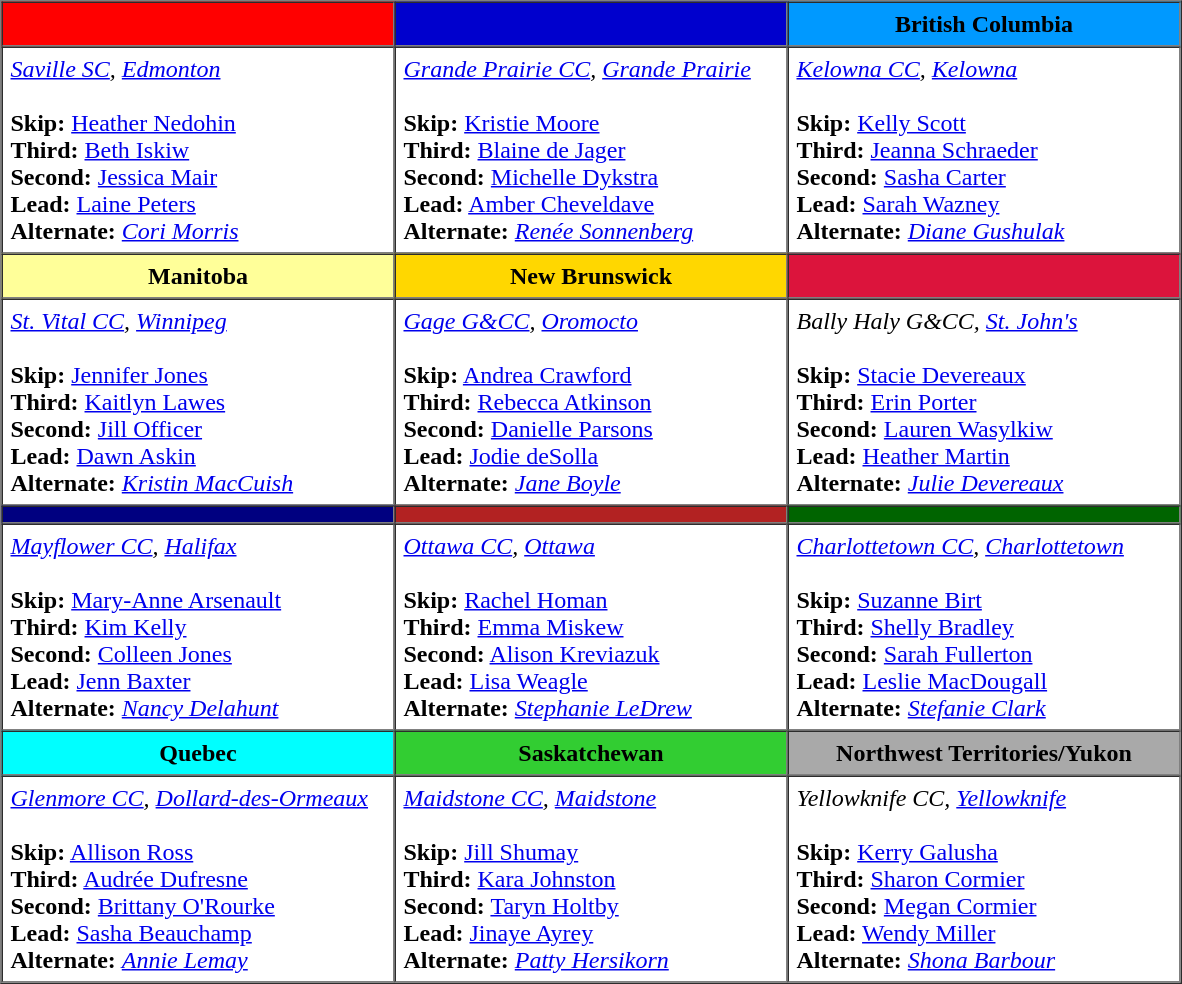<table border=1 cellpadding=5 cellspacing=0>
<tr>
<th bgcolor="#FF0000" width="250"> </th>
<th bgcolor="#0000CD" width="250"> </th>
<th bgcolor="#0099FF" width="250"> British Columbia</th>
</tr>
<tr>
<td><em><a href='#'>Saville SC</a>, <a href='#'>Edmonton</a></em><br><br><strong>Skip:</strong> <a href='#'>Heather Nedohin</a><br>
<strong>Third:</strong> <a href='#'>Beth Iskiw</a><br>
<strong>Second:</strong> <a href='#'>Jessica Mair</a><br>
<strong>Lead:</strong> <a href='#'>Laine Peters</a> <br>
<strong>Alternate:</strong> <em><a href='#'>Cori Morris</a></em></td>
<td><em><a href='#'>Grande Prairie CC</a>, <a href='#'>Grande Prairie</a></em><br><br><strong>Skip:</strong> <a href='#'>Kristie Moore</a><br>
<strong>Third:</strong> <a href='#'>Blaine de Jager</a><br>
<strong>Second:</strong> <a href='#'>Michelle Dykstra</a><br>
<strong>Lead:</strong> <a href='#'>Amber Cheveldave</a> <br>
<strong>Alternate:</strong> <em><a href='#'>Renée Sonnenberg</a></em></td>
<td><em><a href='#'>Kelowna CC</a>, <a href='#'>Kelowna</a></em><br><br><strong>Skip:</strong> <a href='#'>Kelly Scott</a><br>
<strong>Third:</strong> <a href='#'>Jeanna Schraeder</a><br>
<strong>Second:</strong> <a href='#'>Sasha Carter</a><br>
<strong>Lead:</strong> <a href='#'>Sarah Wazney</a> <br>
<strong>Alternate:</strong> <em><a href='#'>Diane Gushulak</a></em></td>
</tr>
<tr border=1 cellpadding=5 cellspacing=0>
<th bgcolor="#FFFF99" width="250"> Manitoba</th>
<th bgcolor="#FFD700" width="250"> New Brunswick</th>
<th bgcolor="#DC143C" width="250"> </th>
</tr>
<tr>
<td><em><a href='#'>St. Vital CC</a>, <a href='#'>Winnipeg</a></em><br><br><strong>Skip:</strong> <a href='#'>Jennifer Jones</a><br>
<strong>Third:</strong> <a href='#'>Kaitlyn Lawes</a><br>
<strong>Second:</strong> <a href='#'>Jill Officer</a><br>
<strong>Lead:</strong> <a href='#'>Dawn Askin</a><br>
<strong>Alternate:</strong> <em><a href='#'>Kristin MacCuish</a></em></td>
<td><em><a href='#'>Gage G&CC</a>, <a href='#'>Oromocto</a></em><br><br><strong>Skip:</strong> <a href='#'>Andrea Crawford</a><br>
<strong>Third:</strong> <a href='#'>Rebecca Atkinson</a><br>
<strong>Second:</strong> <a href='#'>Danielle Parsons</a><br>
<strong>Lead:</strong> <a href='#'>Jodie deSolla</a><br>
<strong>Alternate:</strong> <em><a href='#'>Jane Boyle</a></em></td>
<td><em>Bally Haly G&CC, <a href='#'>St. John's</a></em><br><br><strong>Skip:</strong> <a href='#'>Stacie Devereaux</a> <br>
<strong>Third:</strong> <a href='#'>Erin Porter</a><br>
<strong>Second:</strong> <a href='#'>Lauren Wasylkiw</a><br>
<strong>Lead:</strong> <a href='#'>Heather Martin</a> <br>
<strong>Alternate:</strong> <em><a href='#'>Julie Devereaux</a></em></td>
</tr>
<tr border=1 cellpadding=5 cellspacing=0>
<th bgcolor="#000080" width="250"> </th>
<th bgcolor="#B22222" width="250"> </th>
<th bgcolor="#006400" width="250"> </th>
</tr>
<tr>
<td><em><a href='#'>Mayflower CC</a>, <a href='#'>Halifax</a></em><br><br><strong>Skip:</strong> <a href='#'>Mary-Anne Arsenault</a>  <br>
<strong>Third:</strong> <a href='#'>Kim Kelly</a><br>
<strong>Second:</strong> <a href='#'>Colleen Jones</a> <br>
<strong>Lead:</strong> <a href='#'>Jenn Baxter</a> <br>
<strong>Alternate:</strong> <em><a href='#'>Nancy Delahunt</a></em></td>
<td><em><a href='#'>Ottawa CC</a>, <a href='#'>Ottawa</a></em><br><br><strong>Skip:</strong> <a href='#'>Rachel Homan</a>  <br>
<strong>Third:</strong> <a href='#'>Emma Miskew</a> <br>
<strong>Second:</strong> <a href='#'>Alison Kreviazuk</a><br>
<strong>Lead:</strong> <a href='#'>Lisa Weagle</a> <br> 
<strong>Alternate:</strong> <em><a href='#'>Stephanie LeDrew</a></em></td>
<td><em><a href='#'>Charlottetown CC</a>, <a href='#'>Charlottetown</a></em><br><br><strong>Skip:</strong> <a href='#'>Suzanne Birt</a><br>
<strong>Third:</strong> <a href='#'>Shelly Bradley</a><br>
<strong>Second:</strong> <a href='#'>Sarah Fullerton</a><br>
<strong>Lead:</strong> <a href='#'>Leslie MacDougall</a> <br>
<strong>Alternate:</strong> <em><a href='#'>Stefanie Clark</a></em></td>
</tr>
<tr border=1 cellpadding=5 cellspacing=0>
<th bgcolor="#00FFFF" width="250"> Quebec</th>
<th bgcolor="#32CD32" width="250"> Saskatchewan</th>
<th bgcolor="#A9A9A9" width="250"> Northwest Territories/Yukon</th>
</tr>
<tr>
<td><em><a href='#'>Glenmore CC</a>, <a href='#'>Dollard-des-Ormeaux</a></em><br><br><strong>Skip:</strong> <a href='#'>Allison Ross</a> <br>
<strong>Third:</strong> <a href='#'>Audrée Dufresne</a> <br>
<strong>Second:</strong> <a href='#'>Brittany O'Rourke</a><br>
<strong>Lead:</strong> <a href='#'>Sasha Beauchamp</a> <br>
<strong>Alternate:</strong> <em><a href='#'>Annie Lemay</a></em></td>
<td><em><a href='#'>Maidstone CC</a>, <a href='#'>Maidstone</a></em><br><br><strong>Skip:</strong> <a href='#'>Jill Shumay</a> <br>
<strong>Third:</strong> <a href='#'>Kara Johnston</a> <br>
<strong>Second:</strong> <a href='#'>Taryn Holtby</a> <br>
<strong>Lead:</strong> <a href='#'>Jinaye Ayrey</a> <br>
<strong>Alternate:</strong> <em><a href='#'>Patty Hersikorn</a></em></td>
<td><em>Yellowknife CC, <a href='#'>Yellowknife</a></em><br><br><strong>Skip:</strong> <a href='#'>Kerry Galusha</a> <br>
<strong>Third:</strong> <a href='#'>Sharon Cormier</a> <br>
<strong>Second:</strong> <a href='#'>Megan Cormier</a> <br>
<strong>Lead:</strong> <a href='#'>Wendy Miller</a> <br>
<strong>Alternate:</strong> <em><a href='#'>Shona Barbour</a></em></td>
</tr>
</table>
